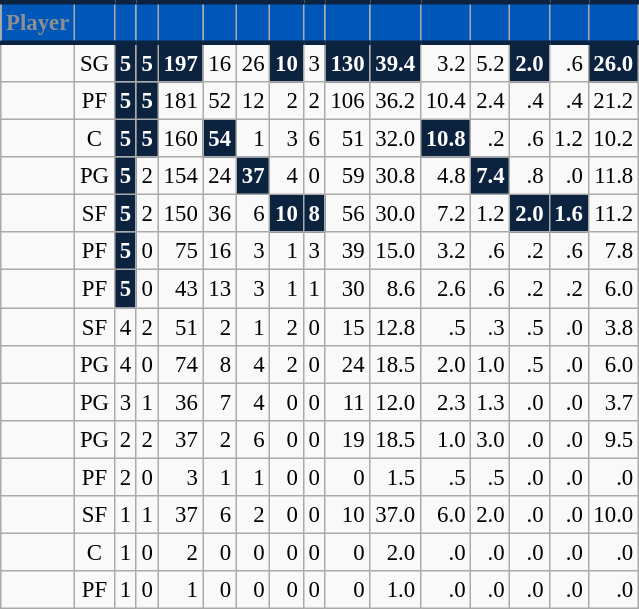<table class="wikitable sortable" style="font-size: 95%; text-align:right;">
<tr>
<th style="background:#0057B7; color:#8D9093; border-top:#0C2340 3px solid; border-bottom:#0C2340 3px solid;">Player</th>
<th style="background:#0057B7; color:#8D9093; border-top:#0C2340 3px solid; border-bottom:#0C2340 3px solid;"></th>
<th style="background:#0057B7; color:#8D9093; border-top:#0C2340 3px solid; border-bottom:#0C2340 3px solid;"></th>
<th style="background:#0057B7; color:#8D9093; border-top:#0C2340 3px solid; border-bottom:#0C2340 3px solid;"></th>
<th style="background:#0057B7; color:#8D9093; border-top:#0C2340 3px solid; border-bottom:#0C2340 3px solid;"></th>
<th style="background:#0057B7; color:#8D9093; border-top:#0C2340 3px solid; border-bottom:#0C2340 3px solid;"></th>
<th style="background:#0057B7; color:#8D9093; border-top:#0C2340 3px solid; border-bottom:#0C2340 3px solid;"></th>
<th style="background:#0057B7; color:#8D9093; border-top:#0C2340 3px solid; border-bottom:#0C2340 3px solid;"></th>
<th style="background:#0057B7; color:#8D9093; border-top:#0C2340 3px solid; border-bottom:#0C2340 3px solid;"></th>
<th style="background:#0057B7; color:#8D9093; border-top:#0C2340 3px solid; border-bottom:#0C2340 3px solid;"></th>
<th style="background:#0057B7; color:#8D9093; border-top:#0C2340 3px solid; border-bottom:#0C2340 3px solid;"></th>
<th style="background:#0057B7; color:#8D9093; border-top:#0C2340 3px solid; border-bottom:#0C2340 3px solid;"></th>
<th style="background:#0057B7; color:#8D9093; border-top:#0C2340 3px solid; border-bottom:#0C2340 3px solid;"></th>
<th style="background:#0057B7; color:#8D9093; border-top:#0C2340 3px solid; border-bottom:#0C2340 3px solid;"></th>
<th style="background:#0057B7; color:#8D9093; border-top:#0C2340 3px solid; border-bottom:#0C2340 3px solid;"></th>
<th style="background:#0057B7; color:#8D9093; border-top:#0C2340 3px solid; border-bottom:#0C2340 3px solid;"></th>
</tr>
<tr>
<td style="text-align:left;"></td>
<td style="text-align:center;">SG</td>
<td style="background:#0C2340; color:#FFFFFF;"><strong>5</strong></td>
<td style="background:#0C2340; color:#FFFFFF;"><strong>5</strong></td>
<td style="background:#0C2340; color:#FFFFFF;"><strong>197</strong></td>
<td>16</td>
<td>26</td>
<td style="background:#0C2340; color:#FFFFFF;"><strong>10</strong></td>
<td>3</td>
<td style="background:#0C2340; color:#FFFFFF;"><strong>130</strong></td>
<td style="background:#0C2340; color:#FFFFFF;"><strong>39.4</strong></td>
<td>3.2</td>
<td>5.2</td>
<td style="background:#0C2340; color:#FFFFFF;"><strong>2.0</strong></td>
<td>.6</td>
<td style="background:#0C2340; color:#FFFFFF;"><strong>26.0</strong></td>
</tr>
<tr>
<td style="text-align:left;"></td>
<td style="text-align:center;">PF</td>
<td style="background:#0C2340; color:#FFFFFF;"><strong>5</strong></td>
<td style="background:#0C2340; color:#FFFFFF;"><strong>5</strong></td>
<td>181</td>
<td>52</td>
<td>12</td>
<td>2</td>
<td>2</td>
<td>106</td>
<td>36.2</td>
<td>10.4</td>
<td>2.4</td>
<td>.4</td>
<td>.4</td>
<td>21.2</td>
</tr>
<tr>
<td style="text-align:left;"></td>
<td style="text-align:center;">C</td>
<td style="background:#0C2340; color:#FFFFFF;"><strong>5</strong></td>
<td style="background:#0C2340; color:#FFFFFF;"><strong>5</strong></td>
<td>160</td>
<td style="background:#0C2340; color:#FFFFFF;"><strong>54</strong></td>
<td>1</td>
<td>3</td>
<td>6</td>
<td>51</td>
<td>32.0</td>
<td style="background:#0C2340; color:#FFFFFF;"><strong>10.8</strong></td>
<td>.2</td>
<td>.6</td>
<td>1.2</td>
<td>10.2</td>
</tr>
<tr>
<td style="text-align:left;"></td>
<td style="text-align:center;">PG</td>
<td style="background:#0C2340; color:#FFFFFF;"><strong>5</strong></td>
<td>2</td>
<td>154</td>
<td>24</td>
<td style="background:#0C2340; color:#FFFFFF;"><strong>37</strong></td>
<td>4</td>
<td>0</td>
<td>59</td>
<td>30.8</td>
<td>4.8</td>
<td style="background:#0C2340; color:#FFFFFF;"><strong>7.4</strong></td>
<td>.8</td>
<td>.0</td>
<td>11.8</td>
</tr>
<tr>
<td style="text-align:left;"></td>
<td style="text-align:center;">SF</td>
<td style="background:#0C2340; color:#FFFFFF;"><strong>5</strong></td>
<td>2</td>
<td>150</td>
<td>36</td>
<td>6</td>
<td style="background:#0C2340; color:#FFFFFF;"><strong>10</strong></td>
<td style="background:#0C2340; color:#FFFFFF;"><strong>8</strong></td>
<td>56</td>
<td>30.0</td>
<td>7.2</td>
<td>1.2</td>
<td style="background:#0C2340; color:#FFFFFF;"><strong>2.0</strong></td>
<td style="background:#0C2340; color:#FFFFFF;"><strong>1.6</strong></td>
<td>11.2</td>
</tr>
<tr>
<td style="text-align:left;"></td>
<td style="text-align:center;">PF</td>
<td style="background:#0C2340; color:#FFFFFF;"><strong>5</strong></td>
<td>0</td>
<td>75</td>
<td>16</td>
<td>3</td>
<td>1</td>
<td>3</td>
<td>39</td>
<td>15.0</td>
<td>3.2</td>
<td>.6</td>
<td>.2</td>
<td>.6</td>
<td>7.8</td>
</tr>
<tr>
<td style="text-align:left;"></td>
<td style="text-align:center;">PF</td>
<td style="background:#0C2340; color:#FFFFFF;"><strong>5</strong></td>
<td>0</td>
<td>43</td>
<td>13</td>
<td>3</td>
<td>1</td>
<td>1</td>
<td>30</td>
<td>8.6</td>
<td>2.6</td>
<td>.6</td>
<td>.2</td>
<td>.2</td>
<td>6.0</td>
</tr>
<tr>
<td style="text-align:left;"></td>
<td style="text-align:center;">SF</td>
<td>4</td>
<td>2</td>
<td>51</td>
<td>2</td>
<td>1</td>
<td>2</td>
<td>0</td>
<td>15</td>
<td>12.8</td>
<td>.5</td>
<td>.3</td>
<td>.5</td>
<td>.0</td>
<td>3.8</td>
</tr>
<tr>
<td style="text-align:left;"></td>
<td style="text-align:center;">PG</td>
<td>4</td>
<td>0</td>
<td>74</td>
<td>8</td>
<td>4</td>
<td>2</td>
<td>0</td>
<td>24</td>
<td>18.5</td>
<td>2.0</td>
<td>1.0</td>
<td>.5</td>
<td>.0</td>
<td>6.0</td>
</tr>
<tr>
<td style="text-align:left;"></td>
<td style="text-align:center;">PG</td>
<td>3</td>
<td>1</td>
<td>36</td>
<td>7</td>
<td>4</td>
<td>0</td>
<td>0</td>
<td>11</td>
<td>12.0</td>
<td>2.3</td>
<td>1.3</td>
<td>.0</td>
<td>.0</td>
<td>3.7</td>
</tr>
<tr>
<td style="text-align:left;"></td>
<td style="text-align:center;">PG</td>
<td>2</td>
<td>2</td>
<td>37</td>
<td>2</td>
<td>6</td>
<td>0</td>
<td>0</td>
<td>19</td>
<td>18.5</td>
<td>1.0</td>
<td>3.0</td>
<td>.0</td>
<td>.0</td>
<td>9.5</td>
</tr>
<tr>
<td style="text-align:left;"></td>
<td style="text-align:center;">PF</td>
<td>2</td>
<td>0</td>
<td>3</td>
<td>1</td>
<td>1</td>
<td>0</td>
<td>0</td>
<td>0</td>
<td>1.5</td>
<td>.5</td>
<td>.5</td>
<td>.0</td>
<td>.0</td>
<td>.0</td>
</tr>
<tr>
<td style="text-align:left;"></td>
<td style="text-align:center;">SF</td>
<td>1</td>
<td>1</td>
<td>37</td>
<td>6</td>
<td>2</td>
<td>0</td>
<td>0</td>
<td>10</td>
<td>37.0</td>
<td>6.0</td>
<td>2.0</td>
<td>.0</td>
<td>.0</td>
<td>10.0</td>
</tr>
<tr>
<td style="text-align:left;"></td>
<td style="text-align:center;">C</td>
<td>1</td>
<td>0</td>
<td>2</td>
<td>0</td>
<td>0</td>
<td>0</td>
<td>0</td>
<td>0</td>
<td>2.0</td>
<td>.0</td>
<td>.0</td>
<td>.0</td>
<td>.0</td>
<td>.0</td>
</tr>
<tr>
<td style="text-align:left;"></td>
<td style="text-align:center;">PF</td>
<td>1</td>
<td>0</td>
<td>1</td>
<td>0</td>
<td>0</td>
<td>0</td>
<td>0</td>
<td>0</td>
<td>1.0</td>
<td>.0</td>
<td>.0</td>
<td>.0</td>
<td>.0</td>
<td>.0</td>
</tr>
</table>
